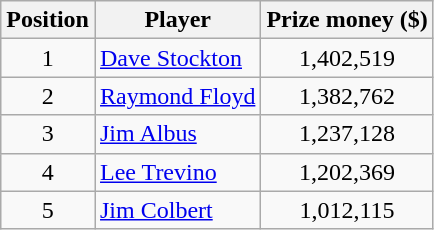<table class="wikitable">
<tr>
<th>Position</th>
<th>Player</th>
<th>Prize money ($)</th>
</tr>
<tr>
<td align=center>1</td>
<td> <a href='#'>Dave Stockton</a></td>
<td align=center>1,402,519</td>
</tr>
<tr>
<td align=center>2</td>
<td> <a href='#'>Raymond Floyd</a></td>
<td align=center>1,382,762</td>
</tr>
<tr>
<td align=center>3</td>
<td> <a href='#'>Jim Albus</a></td>
<td align=center>1,237,128</td>
</tr>
<tr>
<td align=center>4</td>
<td> <a href='#'>Lee Trevino</a></td>
<td align=center>1,202,369</td>
</tr>
<tr>
<td align=center>5</td>
<td> <a href='#'>Jim Colbert</a></td>
<td align=center>1,012,115</td>
</tr>
</table>
